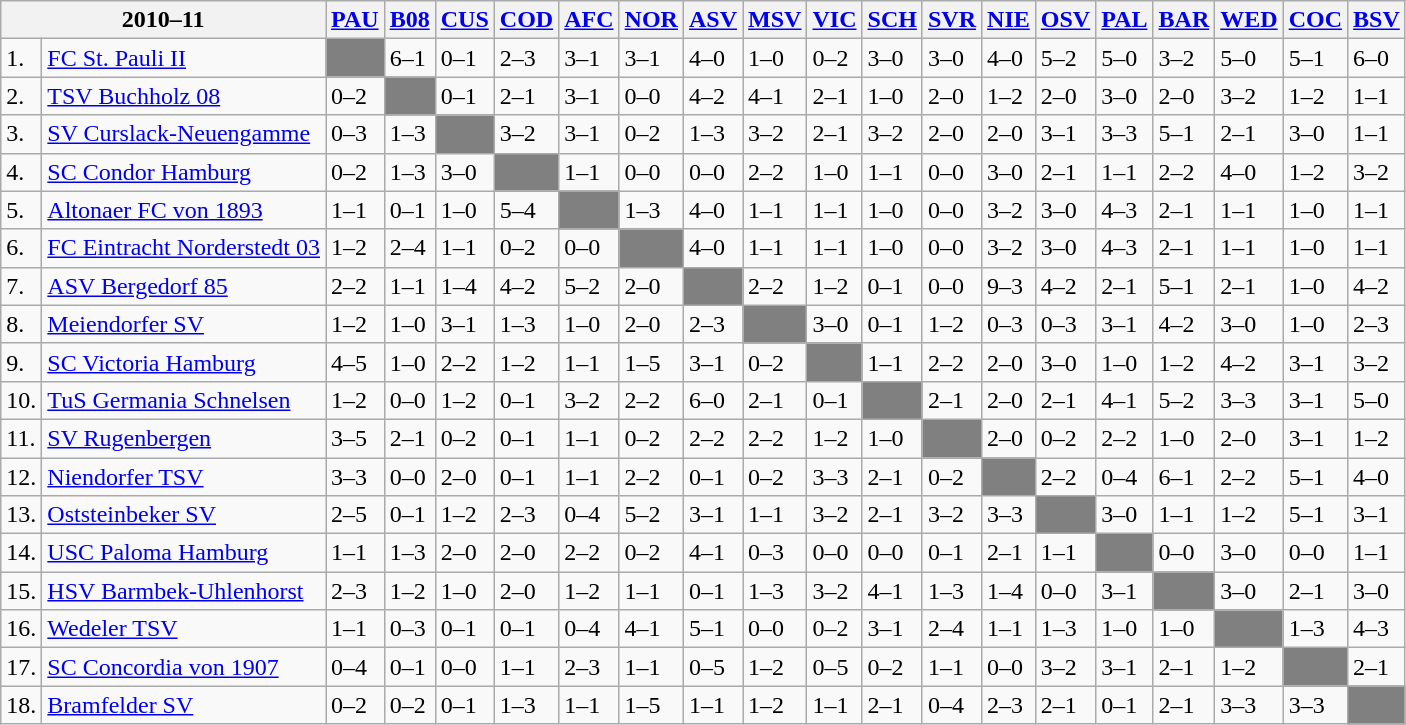<table class="wikitable" style="text-align– center;">
<tr>
<th colspan="2">2010–11</th>
<th><a href='#'>PAU</a></th>
<th><a href='#'>B08</a></th>
<th><a href='#'>CUS</a></th>
<th><a href='#'>COD</a></th>
<th><a href='#'>AFC</a></th>
<th><a href='#'>NOR</a></th>
<th><a href='#'>ASV</a></th>
<th><a href='#'>MSV</a></th>
<th><a href='#'>VIC</a></th>
<th><a href='#'>SCH</a></th>
<th><a href='#'>SVR</a></th>
<th><a href='#'>NIE</a></th>
<th><a href='#'>OSV</a></th>
<th><a href='#'>PAL</a></th>
<th><a href='#'>BAR</a></th>
<th><a href='#'>WED</a></th>
<th><a href='#'>COC</a></th>
<th><a href='#'>BSV</a></th>
</tr>
<tr>
<td>1.</td>
<td style="text-align– left;"><a href='#'>FC St. Pauli II</a></td>
<td style="background:grey"></td>
<td>6–1</td>
<td>0–1</td>
<td>2–3</td>
<td>3–1</td>
<td>3–1</td>
<td>4–0</td>
<td>1–0</td>
<td>0–2</td>
<td>3–0</td>
<td>3–0</td>
<td>4–0</td>
<td>5–2</td>
<td>5–0</td>
<td>3–2</td>
<td>5–0</td>
<td>5–1</td>
<td>6–0</td>
</tr>
<tr>
<td>2.</td>
<td style="text-align– left;"><a href='#'>TSV Buchholz 08</a></td>
<td>0–2</td>
<td style="background:grey"></td>
<td>0–1</td>
<td>2–1</td>
<td>3–1</td>
<td>0–0</td>
<td>4–2</td>
<td>4–1</td>
<td>2–1</td>
<td>1–0</td>
<td>2–0</td>
<td>1–2</td>
<td>2–0</td>
<td>3–0</td>
<td>2–0</td>
<td>3–2</td>
<td>1–2</td>
<td>1–1</td>
</tr>
<tr>
<td>3.</td>
<td style="text-align– left;"><a href='#'>SV Curslack-Neuengamme</a></td>
<td>0–3</td>
<td>1–3</td>
<td style="background:grey"></td>
<td>3–2</td>
<td>3–1</td>
<td>0–2</td>
<td>1–3</td>
<td>3–2</td>
<td>2–1</td>
<td>3–2</td>
<td>2–0</td>
<td>2–0</td>
<td>3–1</td>
<td>3–3</td>
<td>5–1</td>
<td>2–1</td>
<td>3–0</td>
<td>1–1</td>
</tr>
<tr>
<td>4.</td>
<td style="text-align– left;"><a href='#'>SC Condor Hamburg</a></td>
<td>0–2</td>
<td>1–3</td>
<td>3–0</td>
<td style="background:grey"></td>
<td>1–1</td>
<td>0–0</td>
<td>0–0</td>
<td>2–2</td>
<td>1–0</td>
<td>1–1</td>
<td>0–0</td>
<td>3–0</td>
<td>2–1</td>
<td>1–1</td>
<td>2–2</td>
<td>4–0</td>
<td>1–2</td>
<td>3–2</td>
</tr>
<tr>
<td>5.</td>
<td style="text-align– left;"><a href='#'>Altonaer FC von 1893</a></td>
<td>1–1</td>
<td>0–1</td>
<td>1–0</td>
<td>5–4</td>
<td style="background:grey"></td>
<td>1–3</td>
<td>4–0</td>
<td>1–1</td>
<td>1–1</td>
<td>1–0</td>
<td>0–0</td>
<td>3–2</td>
<td>3–0</td>
<td>4–3</td>
<td>2–1</td>
<td>1–1</td>
<td>1–0</td>
<td>1–1</td>
</tr>
<tr>
<td>6.</td>
<td style="text-align– left;"><a href='#'>FC Eintracht Norderstedt 03</a></td>
<td>1–2</td>
<td>2–4</td>
<td>1–1</td>
<td>0–2</td>
<td>0–0</td>
<td style="background:grey"></td>
<td>4–0</td>
<td>1–1</td>
<td>1–1</td>
<td>1–0</td>
<td>0–0</td>
<td>3–2</td>
<td>3–0</td>
<td>4–3</td>
<td>2–1</td>
<td>1–1</td>
<td>1–0</td>
<td>1–1</td>
</tr>
<tr>
<td>7.</td>
<td style="text-align– left;"><a href='#'>ASV Bergedorf 85</a></td>
<td>2–2</td>
<td>1–1</td>
<td>1–4</td>
<td>4–2</td>
<td>5–2</td>
<td>2–0</td>
<td style="background:grey"></td>
<td>2–2</td>
<td>1–2</td>
<td>0–1</td>
<td>0–0</td>
<td>9–3</td>
<td>4–2</td>
<td>2–1</td>
<td>5–1</td>
<td>2–1</td>
<td>1–0</td>
<td>4–2</td>
</tr>
<tr>
<td>8.</td>
<td style="text-align– left;"><a href='#'>Meiendorfer SV</a></td>
<td>1–2</td>
<td>1–0</td>
<td>3–1</td>
<td>1–3</td>
<td>1–0</td>
<td>2–0</td>
<td>2–3</td>
<td style="background:grey"></td>
<td>3–0</td>
<td>0–1</td>
<td>1–2</td>
<td>0–3</td>
<td>0–3</td>
<td>3–1</td>
<td>4–2</td>
<td>3–0</td>
<td>1–0</td>
<td>2–3</td>
</tr>
<tr>
<td>9.</td>
<td style="text-align– left;"><a href='#'>SC Victoria Hamburg</a></td>
<td>4–5</td>
<td>1–0</td>
<td>2–2</td>
<td>1–2</td>
<td>1–1</td>
<td>1–5</td>
<td>3–1</td>
<td>0–2</td>
<td style="background:grey"></td>
<td>1–1</td>
<td>2–2</td>
<td>2–0</td>
<td>3–0</td>
<td>1–0</td>
<td>1–2</td>
<td>4–2</td>
<td>3–1</td>
<td>3–2</td>
</tr>
<tr>
<td>10.</td>
<td style="text-align– left;"><a href='#'>TuS Germania Schnelsen</a></td>
<td>1–2</td>
<td>0–0</td>
<td>1–2</td>
<td>0–1</td>
<td>3–2</td>
<td>2–2</td>
<td>6–0</td>
<td>2–1</td>
<td>0–1</td>
<td style="background:grey"></td>
<td>2–1</td>
<td>2–0</td>
<td>2–1</td>
<td>4–1</td>
<td>5–2</td>
<td>3–3</td>
<td>3–1</td>
<td>5–0</td>
</tr>
<tr>
<td>11.</td>
<td style="text-align– left;"><a href='#'>SV Rugenbergen</a></td>
<td>3–5</td>
<td>2–1</td>
<td>0–2</td>
<td>0–1</td>
<td>1–1</td>
<td>0–2</td>
<td>2–2</td>
<td>2–2</td>
<td>1–2</td>
<td>1–0</td>
<td style="background:grey"></td>
<td>2–0</td>
<td>0–2</td>
<td>2–2</td>
<td>1–0</td>
<td>2–0</td>
<td>3–1</td>
<td>1–2</td>
</tr>
<tr>
<td>12.</td>
<td style="text-align– left;"><a href='#'>Niendorfer TSV</a></td>
<td>3–3</td>
<td>0–0</td>
<td>2–0</td>
<td>0–1</td>
<td>1–1</td>
<td>2–2</td>
<td>0–1</td>
<td>0–2</td>
<td>3–3</td>
<td>2–1</td>
<td>0–2</td>
<td style="background:grey"></td>
<td>2–2</td>
<td>0–4</td>
<td>6–1</td>
<td>2–2</td>
<td>5–1</td>
<td>4–0</td>
</tr>
<tr>
<td>13.</td>
<td style="text-align– left;"><a href='#'>Oststeinbeker SV</a></td>
<td>2–5</td>
<td>0–1</td>
<td>1–2</td>
<td>2–3</td>
<td>0–4</td>
<td>5–2</td>
<td>3–1</td>
<td>1–1</td>
<td>3–2</td>
<td>2–1</td>
<td>3–2</td>
<td>3–3</td>
<td style="background:grey"></td>
<td>3–0</td>
<td>1–1</td>
<td>1–2</td>
<td>5–1</td>
<td>3–1</td>
</tr>
<tr>
<td>14.</td>
<td style="text-align– left;"><a href='#'>USC Paloma Hamburg</a></td>
<td>1–1</td>
<td>1–3</td>
<td>2–0</td>
<td>2–0</td>
<td>2–2</td>
<td>0–2</td>
<td>4–1</td>
<td>0–3</td>
<td>0–0</td>
<td>0–0</td>
<td>0–1</td>
<td>2–1</td>
<td>1–1</td>
<td style="background:grey"></td>
<td>0–0</td>
<td>3–0</td>
<td>0–0</td>
<td>1–1</td>
</tr>
<tr>
<td>15.</td>
<td style="text-align– left;"><a href='#'>HSV Barmbek-Uhlenhorst</a></td>
<td>2–3</td>
<td>1–2</td>
<td>1–0</td>
<td>2–0</td>
<td>1–2</td>
<td>1–1</td>
<td>0–1</td>
<td>1–3</td>
<td>3–2</td>
<td>4–1</td>
<td>1–3</td>
<td>1–4</td>
<td>0–0</td>
<td>3–1</td>
<td style="background:grey"></td>
<td>3–0</td>
<td>2–1</td>
<td>3–0</td>
</tr>
<tr>
<td>16.</td>
<td style="text-align– left;"><a href='#'>Wedeler TSV</a></td>
<td>1–1</td>
<td>0–3</td>
<td>0–1</td>
<td>0–1</td>
<td>0–4</td>
<td>4–1</td>
<td>5–1</td>
<td>0–0</td>
<td>0–2</td>
<td>3–1</td>
<td>2–4</td>
<td>1–1</td>
<td>1–3</td>
<td>1–0</td>
<td>1–0</td>
<td style="background:grey"></td>
<td>1–3</td>
<td>4–3</td>
</tr>
<tr>
<td>17.</td>
<td style="text-align– left;"><a href='#'>SC Concordia von 1907</a></td>
<td>0–4</td>
<td>0–1</td>
<td>0–0</td>
<td>1–1</td>
<td>2–3</td>
<td>1–1</td>
<td>0–5</td>
<td>1–2</td>
<td>0–5</td>
<td>0–2</td>
<td>1–1</td>
<td>0–0</td>
<td>3–2</td>
<td>3–1</td>
<td>2–1</td>
<td>1–2</td>
<td style="background:grey"></td>
<td>2–1</td>
</tr>
<tr>
<td>18.</td>
<td style="text-align– left;"><a href='#'>Bramfelder SV</a></td>
<td>0–2</td>
<td>0–2</td>
<td>0–1</td>
<td>1–3</td>
<td>1–1</td>
<td>1–5</td>
<td>1–1</td>
<td>1–2</td>
<td>1–1</td>
<td>2–1</td>
<td>0–4</td>
<td>2–3</td>
<td>2–1</td>
<td>0–1</td>
<td>2–1</td>
<td>3–3</td>
<td>3–3</td>
<td style="background:grey"></td>
</tr>
</table>
